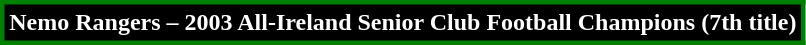<table class="wikitable">
<tr>
<th style="background:black;color:white;border:3px solid green">Nemo Rangers – 2003 All-Ireland Senior Club Football Champions (7th title)</th>
</tr>
</table>
